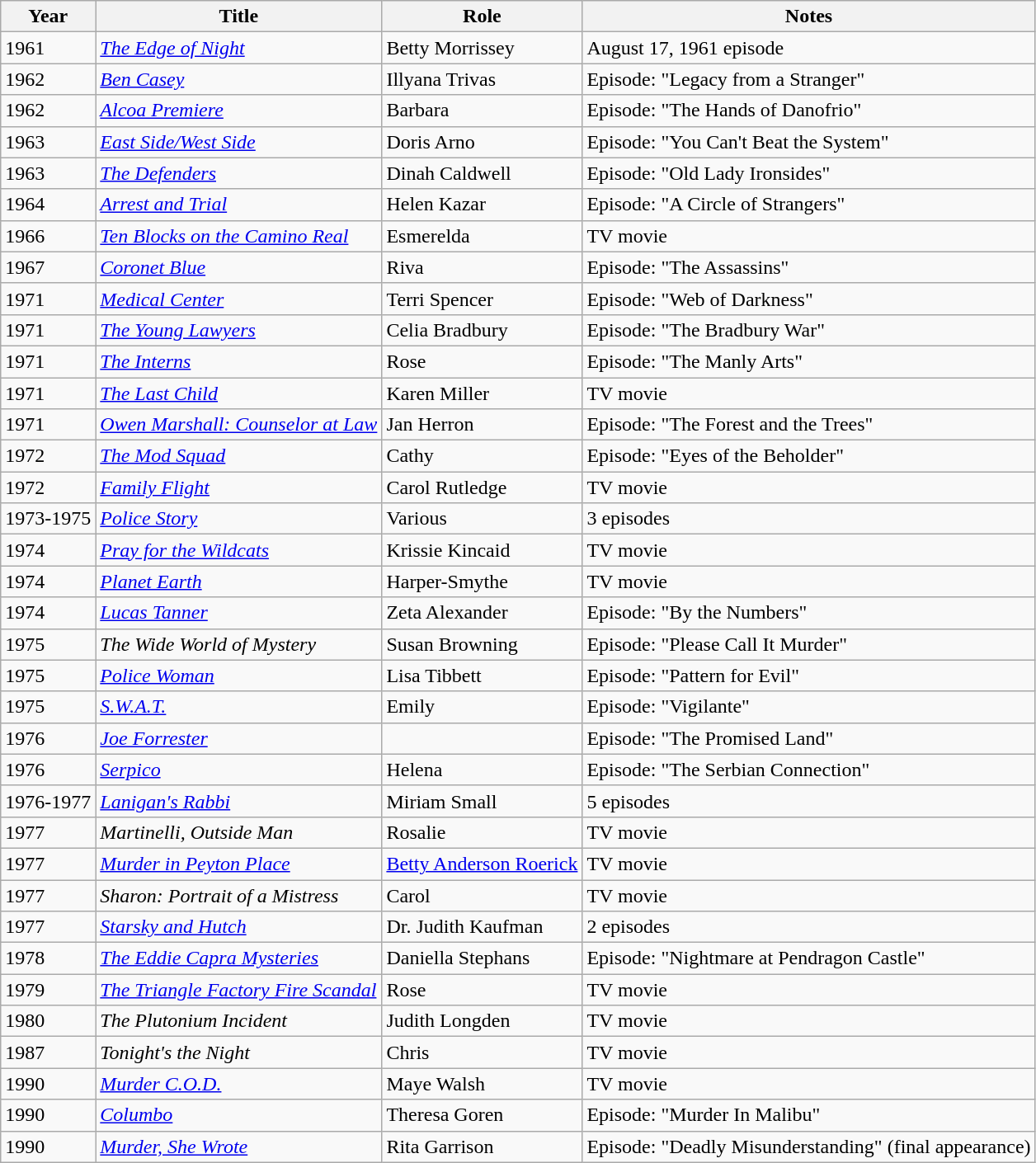<table class="wikitable sortable">
<tr>
<th>Year</th>
<th>Title</th>
<th>Role</th>
<th class="unsortable">Notes</th>
</tr>
<tr>
<td>1961</td>
<td><em><a href='#'>The Edge of Night</a></em></td>
<td>Betty Morrissey</td>
<td>August 17, 1961 episode</td>
</tr>
<tr>
<td>1962</td>
<td><em><a href='#'>Ben Casey</a></em></td>
<td>Illyana Trivas</td>
<td>Episode: "Legacy from a Stranger"</td>
</tr>
<tr>
<td>1962</td>
<td><em><a href='#'>Alcoa Premiere</a></em></td>
<td>Barbara</td>
<td>Episode: "The Hands of Danofrio"</td>
</tr>
<tr>
<td>1963</td>
<td><em><a href='#'>East Side/West Side</a></em></td>
<td>Doris Arno</td>
<td>Episode: "You Can't Beat the System"</td>
</tr>
<tr>
<td>1963</td>
<td><em><a href='#'>The Defenders</a></em></td>
<td>Dinah Caldwell</td>
<td>Episode: "Old Lady Ironsides"</td>
</tr>
<tr>
<td>1964</td>
<td><em><a href='#'>Arrest and Trial</a></em></td>
<td>Helen Kazar</td>
<td>Episode: "A Circle of Strangers"</td>
</tr>
<tr>
<td>1966</td>
<td><em><a href='#'>Ten Blocks on the Camino Real</a></em></td>
<td>Esmerelda</td>
<td>TV movie</td>
</tr>
<tr>
<td>1967</td>
<td><em><a href='#'>Coronet Blue</a></em></td>
<td>Riva</td>
<td>Episode: "The Assassins"</td>
</tr>
<tr>
<td>1971</td>
<td><em><a href='#'>Medical Center</a></em></td>
<td>Terri Spencer</td>
<td>Episode: "Web of Darkness"</td>
</tr>
<tr>
<td>1971</td>
<td><em><a href='#'>The Young Lawyers</a></em></td>
<td>Celia Bradbury</td>
<td>Episode: "The Bradbury War"</td>
</tr>
<tr>
<td>1971</td>
<td><em><a href='#'>The Interns</a></em></td>
<td>Rose</td>
<td>Episode: "The Manly Arts"</td>
</tr>
<tr>
<td>1971</td>
<td><em><a href='#'>The Last Child</a></em></td>
<td>Karen Miller</td>
<td>TV movie</td>
</tr>
<tr>
<td>1971</td>
<td><em><a href='#'>Owen Marshall: Counselor at Law</a></em></td>
<td>Jan Herron</td>
<td>Episode: "The Forest and the Trees"</td>
</tr>
<tr>
<td>1972</td>
<td><em><a href='#'>The Mod Squad</a></em></td>
<td>Cathy</td>
<td>Episode: "Eyes of the Beholder"</td>
</tr>
<tr>
<td>1972</td>
<td><em><a href='#'>Family Flight</a></em></td>
<td>Carol Rutledge</td>
<td>TV movie</td>
</tr>
<tr>
<td>1973-1975</td>
<td><em><a href='#'>Police Story</a></em></td>
<td>Various</td>
<td>3 episodes</td>
</tr>
<tr>
<td>1974</td>
<td><em><a href='#'>Pray for the Wildcats</a></em></td>
<td>Krissie Kincaid</td>
<td>TV movie</td>
</tr>
<tr>
<td>1974</td>
<td><em><a href='#'>Planet Earth</a></em></td>
<td>Harper-Smythe</td>
<td>TV movie</td>
</tr>
<tr>
<td>1974</td>
<td><em><a href='#'>Lucas Tanner</a></em></td>
<td>Zeta Alexander</td>
<td>Episode: "By the Numbers"</td>
</tr>
<tr>
<td>1975</td>
<td><em>The Wide World of Mystery</em></td>
<td>Susan Browning</td>
<td>Episode: "Please Call It Murder"</td>
</tr>
<tr>
<td>1975</td>
<td><em><a href='#'>Police Woman</a></em></td>
<td>Lisa Tibbett</td>
<td>Episode: "Pattern for Evil"</td>
</tr>
<tr>
<td>1975</td>
<td><em><a href='#'>S.W.A.T.</a></em></td>
<td>Emily</td>
<td>Episode: "Vigilante"</td>
</tr>
<tr>
<td>1976</td>
<td><em><a href='#'>Joe Forrester</a></em></td>
<td></td>
<td>Episode: "The Promised Land"</td>
</tr>
<tr>
<td>1976</td>
<td><em><a href='#'>Serpico</a></em></td>
<td>Helena</td>
<td>Episode: "The Serbian Connection"</td>
</tr>
<tr>
<td>1976-1977</td>
<td><em><a href='#'>Lanigan's Rabbi</a></em></td>
<td>Miriam Small</td>
<td>5 episodes</td>
</tr>
<tr>
<td>1977</td>
<td><em>Martinelli, Outside Man</em></td>
<td>Rosalie</td>
<td>TV movie</td>
</tr>
<tr>
<td>1977</td>
<td><em><a href='#'>Murder in Peyton Place</a></em></td>
<td><a href='#'>Betty Anderson Roerick</a></td>
<td>TV movie</td>
</tr>
<tr>
<td>1977</td>
<td><em>Sharon: Portrait of a Mistress</em></td>
<td>Carol</td>
<td>TV movie</td>
</tr>
<tr>
<td>1977</td>
<td><em><a href='#'>Starsky and Hutch</a></em></td>
<td>Dr. Judith Kaufman</td>
<td>2 episodes</td>
</tr>
<tr>
<td>1978</td>
<td><em><a href='#'>The Eddie Capra Mysteries</a></em></td>
<td>Daniella Stephans</td>
<td>Episode: "Nightmare at Pendragon Castle"</td>
</tr>
<tr>
<td>1979</td>
<td><em><a href='#'>The Triangle Factory Fire Scandal</a></em></td>
<td>Rose</td>
<td>TV movie</td>
</tr>
<tr>
<td>1980</td>
<td><em>The Plutonium Incident</em></td>
<td>Judith Longden</td>
<td>TV movie</td>
</tr>
<tr>
<td>1987</td>
<td><em>Tonight's the Night</em></td>
<td>Chris</td>
<td>TV movie</td>
</tr>
<tr>
<td>1990</td>
<td><em><a href='#'>Murder C.O.D.</a></em></td>
<td>Maye Walsh</td>
<td>TV movie</td>
</tr>
<tr>
<td>1990</td>
<td><em><a href='#'>Columbo</a></em></td>
<td>Theresa Goren</td>
<td>Episode: "Murder In Malibu"</td>
</tr>
<tr>
<td>1990</td>
<td><em><a href='#'>Murder, She Wrote</a></em></td>
<td>Rita Garrison</td>
<td>Episode: "Deadly Misunderstanding" (final appearance)</td>
</tr>
</table>
